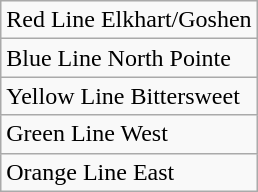<table class="wikitable">
<tr>
<td> Red Line Elkhart/Goshen</td>
</tr>
<tr>
<td> Blue Line North Pointe</td>
</tr>
<tr>
<td> Yellow Line Bittersweet</td>
</tr>
<tr>
<td> Green Line West</td>
</tr>
<tr>
<td> Orange Line East</td>
</tr>
</table>
